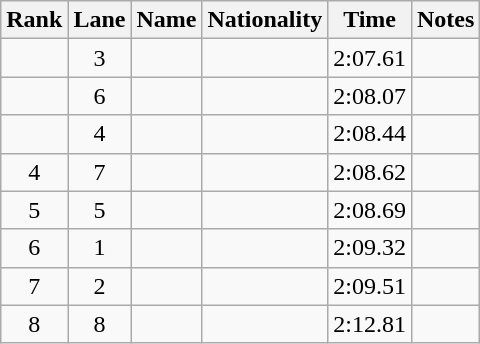<table class="wikitable sortable" style="text-align:center">
<tr>
<th>Rank</th>
<th>Lane</th>
<th>Name</th>
<th>Nationality</th>
<th>Time</th>
<th>Notes</th>
</tr>
<tr>
<td></td>
<td>3</td>
<td align=left></td>
<td align=left></td>
<td>2:07.61</td>
<td></td>
</tr>
<tr>
<td></td>
<td>6</td>
<td align=left></td>
<td align=left></td>
<td>2:08.07</td>
<td></td>
</tr>
<tr>
<td></td>
<td>4</td>
<td align=left></td>
<td align=left></td>
<td>2:08.44</td>
<td></td>
</tr>
<tr>
<td>4</td>
<td>7</td>
<td align=left></td>
<td align=left></td>
<td>2:08.62</td>
<td></td>
</tr>
<tr>
<td>5</td>
<td>5</td>
<td align=left></td>
<td align=left></td>
<td>2:08.69</td>
<td></td>
</tr>
<tr>
<td>6</td>
<td>1</td>
<td align=left></td>
<td align=left></td>
<td>2:09.32</td>
<td></td>
</tr>
<tr>
<td>7</td>
<td>2</td>
<td align=left></td>
<td align=left></td>
<td>2:09.51</td>
<td></td>
</tr>
<tr>
<td>8</td>
<td>8</td>
<td align=left></td>
<td align=left></td>
<td>2:12.81</td>
<td></td>
</tr>
</table>
